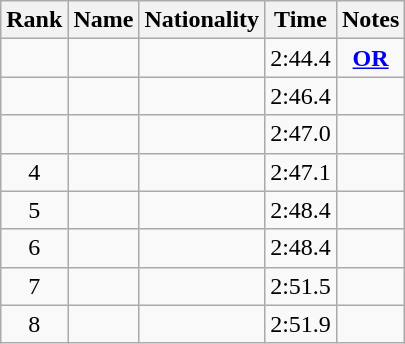<table class="wikitable sortable" style="text-align:center">
<tr>
<th>Rank</th>
<th>Name</th>
<th>Nationality</th>
<th>Time</th>
<th class="unsortable">Notes</th>
</tr>
<tr>
<td></td>
<td align="left"></td>
<td align="left"></td>
<td>2:44.4</td>
<td><strong><a href='#'>OR</a></strong></td>
</tr>
<tr>
<td></td>
<td align="left"></td>
<td align="left"></td>
<td>2:46.4</td>
<td></td>
</tr>
<tr>
<td></td>
<td align="left"></td>
<td align="left"></td>
<td>2:47.0</td>
<td></td>
</tr>
<tr>
<td>4</td>
<td align="left"></td>
<td align="left"></td>
<td>2:47.1</td>
<td></td>
</tr>
<tr>
<td>5</td>
<td align="left"></td>
<td align="left"></td>
<td>2:48.4</td>
<td></td>
</tr>
<tr>
<td>6</td>
<td align="left"></td>
<td align="left"></td>
<td>2:48.4</td>
<td></td>
</tr>
<tr>
<td>7</td>
<td align="left"></td>
<td align="left"></td>
<td>2:51.5</td>
<td></td>
</tr>
<tr>
<td>8</td>
<td align="left"></td>
<td align="left"></td>
<td>2:51.9</td>
<td></td>
</tr>
</table>
